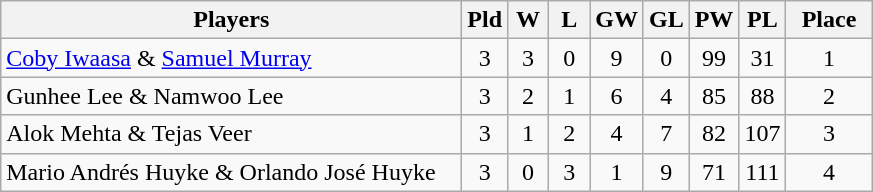<table class=wikitable style="text-align:center">
<tr>
<th width=300>Players</th>
<th width=20>Pld</th>
<th width=20>W</th>
<th width=20>L</th>
<th width=20>GW</th>
<th width=20>GL</th>
<th width=20>PW</th>
<th width=20>PL</th>
<th width=50>Place</th>
</tr>
<tr>
<td align="left"> <a href='#'>Coby Iwaasa</a> & <a href='#'>Samuel Murray</a></td>
<td>3</td>
<td>3</td>
<td>0</td>
<td>9</td>
<td>0</td>
<td>99</td>
<td>31</td>
<td>1</td>
</tr>
<tr>
<td align=left> Gunhee Lee & Namwoo Lee</td>
<td>3</td>
<td>2</td>
<td>1</td>
<td>6</td>
<td>4</td>
<td>85</td>
<td>88</td>
<td>2</td>
</tr>
<tr>
<td align="left">  Alok Mehta & Tejas Veer</td>
<td>3</td>
<td>1</td>
<td>2</td>
<td>4</td>
<td>7</td>
<td>82</td>
<td>107</td>
<td>3</td>
</tr>
<tr>
<td align="left"> Mario Andrés Huyke & Orlando José Huyke</td>
<td>3</td>
<td>0</td>
<td>3</td>
<td>1</td>
<td>9</td>
<td>71</td>
<td>111</td>
<td>4</td>
</tr>
</table>
